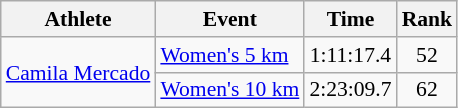<table class=wikitable style="font-size:90%;">
<tr>
<th>Athlete</th>
<th>Event</th>
<th>Time</th>
<th>Rank</th>
</tr>
<tr align=center>
<td align=left rowspan=2><a href='#'>Camila Mercado</a></td>
<td align=left><a href='#'>Women's 5 km</a></td>
<td>1:11:17.4</td>
<td>52</td>
</tr>
<tr align=center>
<td align=left><a href='#'>Women's 10 km</a></td>
<td>2:23:09.7</td>
<td>62</td>
</tr>
</table>
